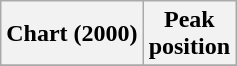<table class="wikitable plainrowheaders" style="text-align:center">
<tr>
<th>Chart (2000)</th>
<th>Peak<br>position</th>
</tr>
<tr>
</tr>
</table>
